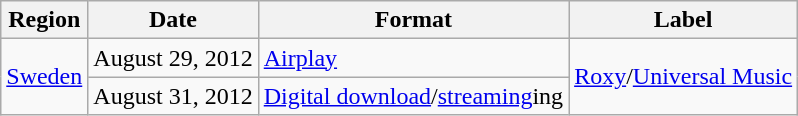<table class="wikitable plainrowheaders">
<tr>
<th scope="col">Region</th>
<th scope="col">Date</th>
<th scope="col">Format</th>
<th scope="col">Label</th>
</tr>
<tr>
<td rowspan="2"><a href='#'>Sweden</a></td>
<td>August 29, 2012</td>
<td><a href='#'>Airplay</a></td>
<td rowspan="2"><a href='#'>Roxy</a>/<a href='#'>Universal Music</a></td>
</tr>
<tr>
<td>August 31, 2012</td>
<td><a href='#'>Digital download</a>/<a href='#'>streaming</a>ing</td>
</tr>
</table>
